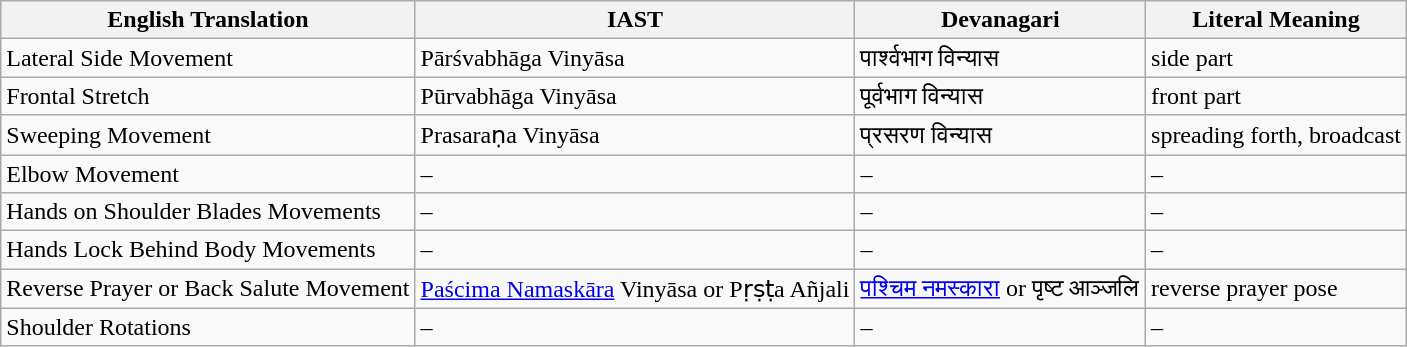<table class="wikitable">
<tr>
<th>English Translation</th>
<th>IAST</th>
<th>Devanagari</th>
<th>Literal Meaning</th>
</tr>
<tr>
<td>Lateral Side Movement</td>
<td>Pārśvabhāga Vinyāsa</td>
<td>पार्श्वभाग विन्यास</td>
<td>side part</td>
</tr>
<tr>
<td>Frontal Stretch</td>
<td>Pūrvabhāga Vinyāsa</td>
<td>पूर्वभाग विन्यास</td>
<td>front part</td>
</tr>
<tr>
<td>Sweeping Movement</td>
<td>Prasaraṇa Vinyāsa</td>
<td>प्रसरण विन्यास</td>
<td>spreading forth, broadcast</td>
</tr>
<tr>
<td>Elbow Movement</td>
<td>–</td>
<td>–</td>
<td>–</td>
</tr>
<tr>
<td>Hands on Shoulder Blades Movements</td>
<td>–</td>
<td>–</td>
<td>–</td>
</tr>
<tr>
<td>Hands Lock Behind Body Movements</td>
<td>–</td>
<td>–</td>
<td>–</td>
</tr>
<tr>
<td>Reverse Prayer or Back Salute Movement</td>
<td><a href='#'>Paścima Namaskāra</a> Vinyāsa or Pṛṣṭa Añjali</td>
<td><a href='#'>पश्चिम नमस्कारा</a> or पृष्ट आञ्जलि</td>
<td>reverse prayer pose</td>
</tr>
<tr>
<td>Shoulder Rotations</td>
<td>–</td>
<td>–</td>
<td>–</td>
</tr>
</table>
